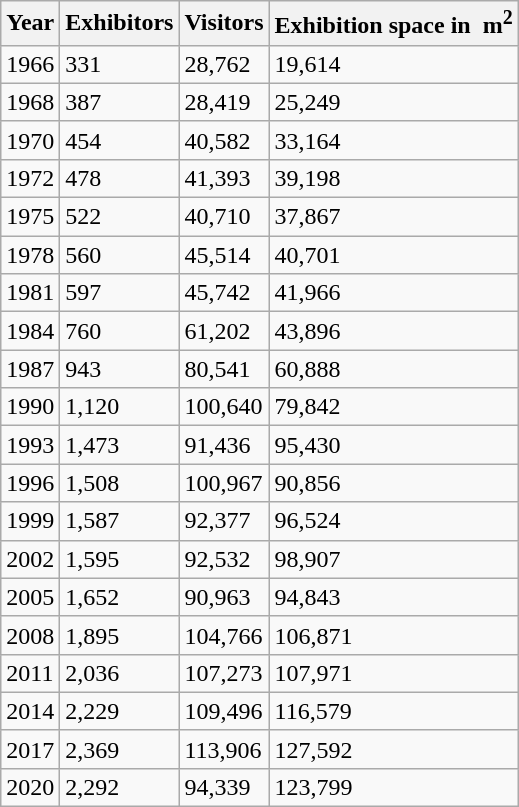<table class="wikitable">
<tr>
<th>Year</th>
<th>Exhibitors</th>
<th>Visitors</th>
<th>Exhibition space in  m<sup>2</sup></th>
</tr>
<tr>
<td>1966</td>
<td>331</td>
<td>28,762</td>
<td>19,614</td>
</tr>
<tr>
<td>1968</td>
<td>387</td>
<td>28,419</td>
<td>25,249</td>
</tr>
<tr>
<td>1970</td>
<td>454</td>
<td>40,582</td>
<td>33,164</td>
</tr>
<tr>
<td>1972</td>
<td>478</td>
<td>41,393</td>
<td>39,198</td>
</tr>
<tr>
<td>1975</td>
<td>522</td>
<td>40,710</td>
<td>37,867</td>
</tr>
<tr>
<td>1978</td>
<td>560</td>
<td>45,514</td>
<td>40,701</td>
</tr>
<tr>
<td>1981</td>
<td>597</td>
<td>45,742</td>
<td>41,966</td>
</tr>
<tr>
<td>1984</td>
<td>760</td>
<td>61,202</td>
<td>43,896</td>
</tr>
<tr>
<td>1987</td>
<td>943</td>
<td>80,541</td>
<td>60,888</td>
</tr>
<tr>
<td>1990</td>
<td>1,120</td>
<td>100,640</td>
<td>79,842</td>
</tr>
<tr>
<td>1993</td>
<td>1,473</td>
<td>91,436</td>
<td>95,430</td>
</tr>
<tr>
<td>1996</td>
<td>1,508</td>
<td>100,967</td>
<td>90,856</td>
</tr>
<tr>
<td>1999</td>
<td>1,587</td>
<td>92,377</td>
<td>96,524</td>
</tr>
<tr>
<td>2002</td>
<td>1,595</td>
<td>92,532</td>
<td>98,907</td>
</tr>
<tr>
<td>2005</td>
<td>1,652</td>
<td>90,963</td>
<td>94,843</td>
</tr>
<tr>
<td>2008</td>
<td>1,895</td>
<td>104,766</td>
<td>106,871</td>
</tr>
<tr>
<td>2011</td>
<td>2,036</td>
<td>107,273</td>
<td>107,971</td>
</tr>
<tr>
<td>2014</td>
<td>2,229</td>
<td>109,496</td>
<td>116,579</td>
</tr>
<tr>
<td>2017</td>
<td>2,369</td>
<td>113,906</td>
<td>127,592</td>
</tr>
<tr>
<td>2020</td>
<td>2,292</td>
<td>94,339</td>
<td>123,799</td>
</tr>
</table>
